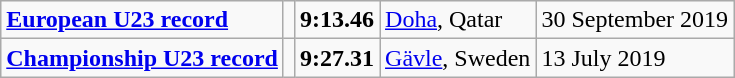<table class="wikitable">
<tr>
<td><strong><a href='#'>European U23 record</a></strong></td>
<td></td>
<td><strong>9:13.46</strong></td>
<td><a href='#'>Doha</a>, Qatar</td>
<td>30 September 2019</td>
</tr>
<tr>
<td><strong><a href='#'>Championship U23 record</a></strong></td>
<td></td>
<td><strong>9:27.31 </strong></td>
<td><a href='#'>Gävle</a>, Sweden</td>
<td>13 July 2019</td>
</tr>
</table>
